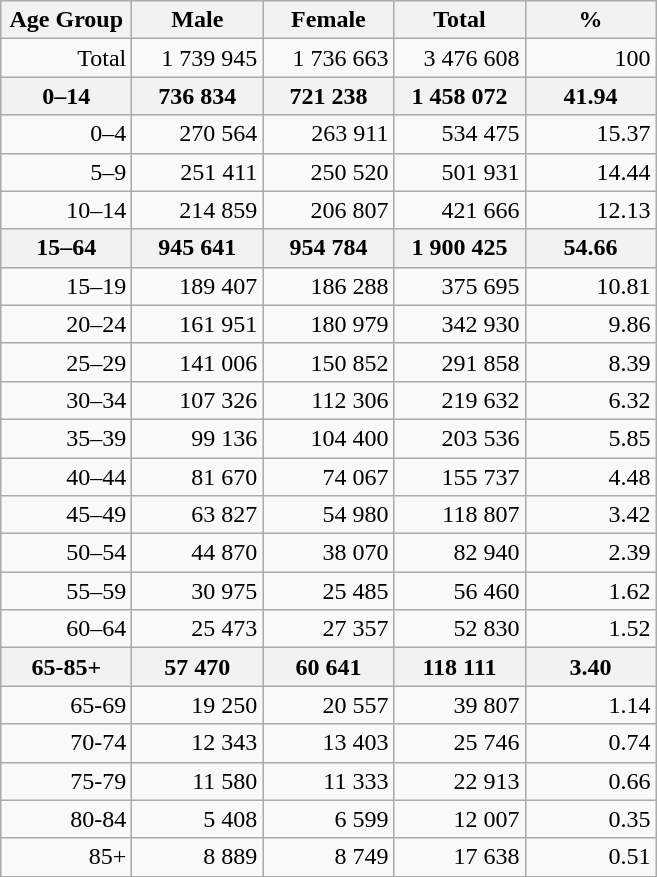<table class="wikitable">
<tr>
<th width="80pt">Age Group</th>
<th width="80pt">Male</th>
<th width="80pt">Female</th>
<th width="80pt">Total</th>
<th width="80pt">%</th>
</tr>
<tr>
<td align="right">Total</td>
<td align="right">1 739 945</td>
<td align="right">1 736 663</td>
<td align="right">3 476 608</td>
<td align="right">100</td>
</tr>
<tr>
<th>0–14</th>
<th>736 834</th>
<th>721 238</th>
<th>1 458 072</th>
<th>41.94</th>
</tr>
<tr>
<td align="right">0–4</td>
<td align="right">270 564</td>
<td align="right">263 911</td>
<td align="right">534 475</td>
<td align="right">15.37</td>
</tr>
<tr>
<td align="right">5–9</td>
<td align="right">251 411</td>
<td align="right">250 520</td>
<td align="right">501 931</td>
<td align="right">14.44</td>
</tr>
<tr>
<td align="right">10–14</td>
<td align="right">214 859</td>
<td align="right">206 807</td>
<td align="right">421 666</td>
<td align="right">12.13</td>
</tr>
<tr>
<th>15–64</th>
<th>945 641</th>
<th>954 784</th>
<th>1 900 425</th>
<th>54.66</th>
</tr>
<tr>
<td align="right">15–19</td>
<td align="right">189 407</td>
<td align="right">186 288</td>
<td align="right">375 695</td>
<td align="right">10.81</td>
</tr>
<tr>
<td align="right">20–24</td>
<td align="right">161 951</td>
<td align="right">180 979</td>
<td align="right">342 930</td>
<td align="right">9.86</td>
</tr>
<tr>
<td align="right">25–29</td>
<td align="right">141 006</td>
<td align="right">150 852</td>
<td align="right">291 858</td>
<td align="right">8.39</td>
</tr>
<tr>
<td align="right">30–34</td>
<td align="right">107 326</td>
<td align="right">112 306</td>
<td align="right">219 632</td>
<td align="right">6.32</td>
</tr>
<tr>
<td align="right">35–39</td>
<td align="right">99 136</td>
<td align="right">104 400</td>
<td align="right">203 536</td>
<td align="right">5.85</td>
</tr>
<tr>
<td align="right">40–44</td>
<td align="right">81 670</td>
<td align="right">74 067</td>
<td align="right">155 737</td>
<td align="right">4.48</td>
</tr>
<tr>
<td align="right">45–49</td>
<td align="right">63 827</td>
<td align="right">54 980</td>
<td align="right">118 807</td>
<td align="right">3.42</td>
</tr>
<tr>
<td align="right">50–54</td>
<td align="right">44 870</td>
<td align="right">38 070</td>
<td align="right">82 940</td>
<td align="right">2.39</td>
</tr>
<tr>
<td align="right">55–59</td>
<td align="right">30 975</td>
<td align="right">25 485</td>
<td align="right">56 460</td>
<td align="right">1.62</td>
</tr>
<tr>
<td align="right">60–64</td>
<td align="right">25 473</td>
<td align="right">27 357</td>
<td align="right">52 830</td>
<td align="right">1.52</td>
</tr>
<tr>
<th>65-85+</th>
<th>57 470</th>
<th>60 641</th>
<th>118 111</th>
<th>3.40</th>
</tr>
<tr>
<td align="right">65-69</td>
<td align="right">19 250</td>
<td align="right">20 557</td>
<td align="right">39 807</td>
<td align="right">1.14</td>
</tr>
<tr>
<td align="right">70-74</td>
<td align="right">12 343</td>
<td align="right">13 403</td>
<td align="right">25 746</td>
<td align="right">0.74</td>
</tr>
<tr>
<td align="right">75-79</td>
<td align="right">11 580</td>
<td align="right">11 333</td>
<td align="right">22 913</td>
<td align="right">0.66</td>
</tr>
<tr>
<td align="right">80-84</td>
<td align="right">5 408</td>
<td align="right">6 599</td>
<td align="right">12 007</td>
<td align="right">0.35</td>
</tr>
<tr>
<td align="right">85+</td>
<td align="right">8 889</td>
<td align="right">8 749</td>
<td align="right">17 638</td>
<td align="right">0.51</td>
</tr>
<tr>
</tr>
</table>
